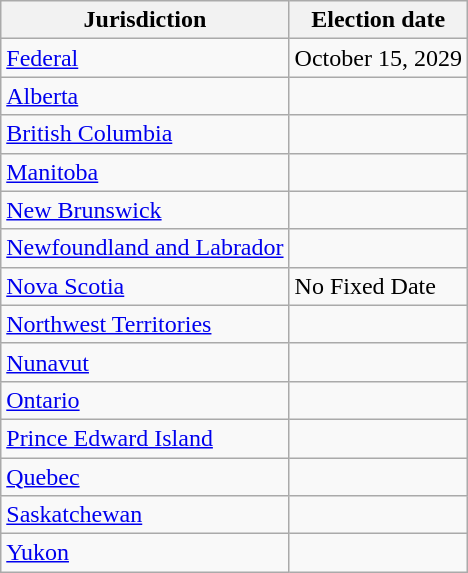<table class="wikitable sortable">
<tr>
<th>Jurisdiction</th>
<th>Election date</th>
</tr>
<tr>
<td><a href='#'>Federal</a></td>
<td>October 15, 2029</td>
</tr>
<tr>
<td><a href='#'>Alberta</a></td>
<td></td>
</tr>
<tr>
<td><a href='#'>British Columbia</a></td>
<td></td>
</tr>
<tr>
<td><a href='#'>Manitoba</a></td>
<td></td>
</tr>
<tr>
<td><a href='#'>New Brunswick</a></td>
<td></td>
</tr>
<tr>
<td><a href='#'>Newfoundland and Labrador</a></td>
<td></td>
</tr>
<tr>
<td><a href='#'>Nova Scotia</a></td>
<td>No Fixed Date</td>
</tr>
<tr>
<td><a href='#'>Northwest Territories</a></td>
<td></td>
</tr>
<tr>
<td><a href='#'>Nunavut</a></td>
<td></td>
</tr>
<tr>
<td><a href='#'>Ontario</a></td>
<td></td>
</tr>
<tr>
<td><a href='#'>Prince Edward Island</a></td>
<td></td>
</tr>
<tr>
<td><a href='#'>Quebec</a></td>
<td></td>
</tr>
<tr>
<td><a href='#'>Saskatchewan</a></td>
<td></td>
</tr>
<tr>
<td><a href='#'>Yukon</a></td>
<td></td>
</tr>
</table>
